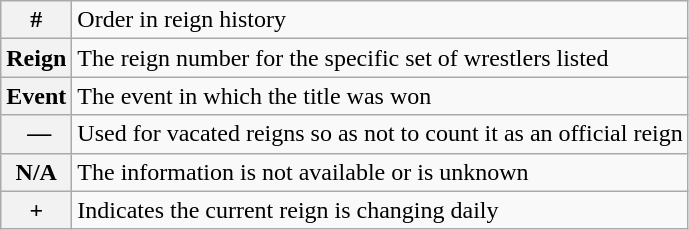<table class="wikitable">
<tr>
<th><strong>#</strong></th>
<td>Order in reign history</td>
</tr>
<tr>
<th><strong>Reign</strong></th>
<td>The reign number for the specific set of wrestlers listed</td>
</tr>
<tr>
<th><strong>Event</strong></th>
<td>The event in which the title was won</td>
</tr>
<tr>
<th> —</th>
<td>Used for vacated reigns so as not to count it as an official reign</td>
</tr>
<tr>
<th>N/A</th>
<td>The information is not available or is unknown</td>
</tr>
<tr>
<th><strong>+</strong></th>
<td>Indicates the current reign is changing daily</td>
</tr>
</table>
